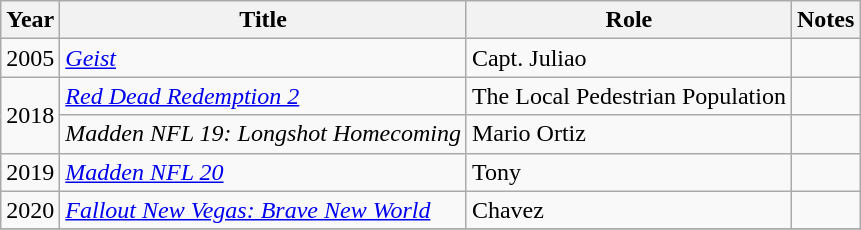<table class="wikitable sortable">
<tr>
<th>Year</th>
<th>Title</th>
<th>Role</th>
<th>Notes</th>
</tr>
<tr>
<td rowspan=1>2005</td>
<td><em><a href='#'>Geist</a></em></td>
<td>Capt. Juliao</td>
<td></td>
</tr>
<tr>
<td rowspan=2>2018</td>
<td><em><a href='#'>Red Dead Redemption 2</a></em></td>
<td>The Local Pedestrian Population</td>
<td></td>
</tr>
<tr>
<td><em>Madden NFL 19: Longshot Homecoming</em></td>
<td>Mario Ortiz</td>
<td></td>
</tr>
<tr>
<td rowspan=1>2019</td>
<td><em><a href='#'>Madden NFL 20</a></em></td>
<td>Tony</td>
<td></td>
</tr>
<tr>
<td rowspan=1>2020</td>
<td><em><a href='#'>Fallout New Vegas: Brave New World</a></em></td>
<td>Chavez</td>
<td></td>
</tr>
<tr>
</tr>
</table>
